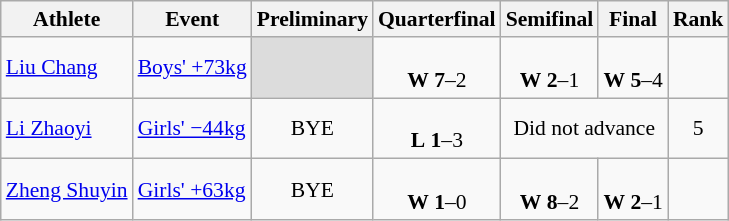<table class="wikitable" style="text-align:left; font-size:90%">
<tr>
<th>Athlete</th>
<th>Event</th>
<th>Preliminary</th>
<th>Quarterfinal</th>
<th>Semifinal</th>
<th>Final</th>
<th>Rank</th>
</tr>
<tr>
<td><a href='#'>Liu Chang</a></td>
<td><a href='#'>Boys' +73kg</a></td>
<td bgcolor=#DCDCDC></td>
<td align=center> <br> <strong>W</strong> <strong>7</strong>–2</td>
<td align=center> <br> <strong>W</strong> <strong>2</strong>–1</td>
<td align=center> <br> <strong>W</strong> <strong>5</strong>–4</td>
<td align=center></td>
</tr>
<tr>
<td><a href='#'>Li Zhaoyi</a></td>
<td><a href='#'>Girls' −44kg</a></td>
<td align=center>BYE</td>
<td align=center> <br> <strong>L</strong> <strong>1</strong>–3</td>
<td align=center colspan=2>Did not advance</td>
<td align=center>5</td>
</tr>
<tr>
<td><a href='#'>Zheng Shuyin</a></td>
<td><a href='#'>Girls' +63kg</a></td>
<td align=center>BYE</td>
<td align=center> <br> <strong>W</strong> <strong>1</strong>–0</td>
<td align=center> <br> <strong>W</strong> <strong>8</strong>–2</td>
<td align=center> <br> <strong>W</strong> <strong>2</strong>–1</td>
<td align=center></td>
</tr>
</table>
